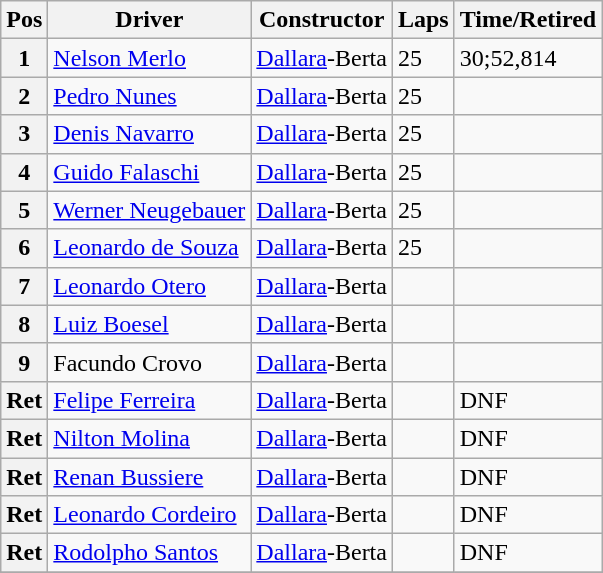<table class="wikitable sortable">
<tr>
<th>Pos</th>
<th>Driver</th>
<th>Constructor</th>
<th>Laps</th>
<th>Time/Retired</th>
</tr>
<tr>
<th>1</th>
<td> <a href='#'>Nelson Merlo</a></td>
<td><a href='#'>Dallara</a>-Berta</td>
<td>25</td>
<td>30;52,814</td>
</tr>
<tr>
<th>2</th>
<td> <a href='#'>Pedro Nunes</a></td>
<td><a href='#'>Dallara</a>-Berta</td>
<td>25</td>
<td></td>
</tr>
<tr>
<th>3</th>
<td> <a href='#'>Denis Navarro</a></td>
<td><a href='#'>Dallara</a>-Berta</td>
<td>25</td>
<td></td>
</tr>
<tr>
<th>4</th>
<td> <a href='#'>Guido Falaschi</a></td>
<td><a href='#'>Dallara</a>-Berta</td>
<td>25</td>
<td></td>
</tr>
<tr>
<th>5</th>
<td> <a href='#'>Werner Neugebauer</a></td>
<td><a href='#'>Dallara</a>-Berta</td>
<td>25</td>
<td></td>
</tr>
<tr>
<th>6</th>
<td> <a href='#'>Leonardo de Souza</a></td>
<td><a href='#'>Dallara</a>-Berta</td>
<td>25</td>
<td></td>
</tr>
<tr>
<th>7</th>
<td> <a href='#'>Leonardo Otero</a></td>
<td><a href='#'>Dallara</a>-Berta</td>
<td></td>
<td></td>
</tr>
<tr>
<th>8</th>
<td> <a href='#'>Luiz Boesel</a></td>
<td><a href='#'>Dallara</a>-Berta</td>
<td></td>
<td></td>
</tr>
<tr>
<th>9</th>
<td> Facundo Crovo</td>
<td><a href='#'>Dallara</a>-Berta</td>
<td></td>
<td></td>
</tr>
<tr>
<th>Ret</th>
<td> <a href='#'>Felipe Ferreira</a></td>
<td><a href='#'>Dallara</a>-Berta</td>
<td></td>
<td>DNF</td>
</tr>
<tr>
<th>Ret</th>
<td> <a href='#'>Nilton Molina</a></td>
<td><a href='#'>Dallara</a>-Berta</td>
<td></td>
<td>DNF</td>
</tr>
<tr>
<th>Ret</th>
<td> <a href='#'>Renan Bussiere</a></td>
<td><a href='#'>Dallara</a>-Berta</td>
<td></td>
<td>DNF</td>
</tr>
<tr>
<th>Ret</th>
<td> <a href='#'>Leonardo Cordeiro</a></td>
<td><a href='#'>Dallara</a>-Berta</td>
<td></td>
<td>DNF</td>
</tr>
<tr>
<th>Ret</th>
<td> <a href='#'>Rodolpho Santos</a></td>
<td><a href='#'>Dallara</a>-Berta</td>
<td></td>
<td>DNF</td>
</tr>
<tr>
</tr>
</table>
